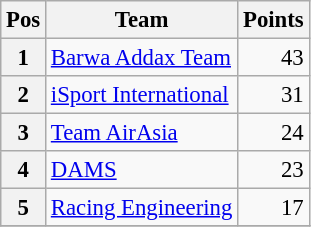<table class="wikitable" style="font-size: 95%;">
<tr>
<th>Pos</th>
<th>Team</th>
<th>Points</th>
</tr>
<tr>
<th>1</th>
<td> <a href='#'>Barwa Addax Team</a></td>
<td align=right>43</td>
</tr>
<tr>
<th>2</th>
<td> <a href='#'>iSport International</a></td>
<td align=right>31</td>
</tr>
<tr>
<th>3</th>
<td> <a href='#'>Team AirAsia</a></td>
<td align=right>24</td>
</tr>
<tr>
<th>4</th>
<td> <a href='#'>DAMS</a></td>
<td align=right>23</td>
</tr>
<tr>
<th>5</th>
<td> <a href='#'>Racing Engineering</a></td>
<td align=right>17</td>
</tr>
<tr>
</tr>
</table>
